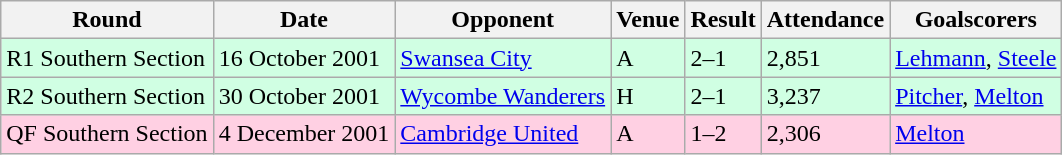<table class="wikitable">
<tr>
<th>Round</th>
<th>Date</th>
<th>Opponent</th>
<th>Venue</th>
<th>Result</th>
<th>Attendance</th>
<th>Goalscorers</th>
</tr>
<tr style="background-color: #d0ffe3;">
<td>R1 Southern Section</td>
<td>16 October 2001</td>
<td><a href='#'>Swansea City</a></td>
<td>A</td>
<td>2–1</td>
<td>2,851</td>
<td><a href='#'>Lehmann</a>, <a href='#'>Steele</a></td>
</tr>
<tr style="background-color: #d0ffe3;">
<td>R2 Southern Section</td>
<td>30 October 2001</td>
<td><a href='#'>Wycombe Wanderers</a></td>
<td>H</td>
<td>2–1 </td>
<td>3,237</td>
<td><a href='#'>Pitcher</a>, <a href='#'>Melton</a></td>
</tr>
<tr style="background-color: #ffd0e3;">
<td>QF Southern Section</td>
<td>4 December 2001</td>
<td><a href='#'>Cambridge United</a></td>
<td>A</td>
<td>1–2 </td>
<td>2,306</td>
<td><a href='#'>Melton</a></td>
</tr>
</table>
